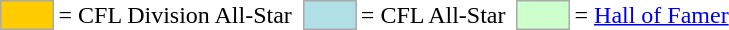<table>
<tr>
<td style="background-color:#FFCC00; border:1px solid #aaaaaa; width:2em;"></td>
<td>= CFL Division All-Star</td>
<td></td>
<td style="background-color:#B0E0E6; border:1px solid #aaaaaa; width:2em;"></td>
<td>= CFL All-Star</td>
<td></td>
<td style="background-color:#CCFFCC; border:1px solid #aaaaaa; width:2em;"></td>
<td>= <a href='#'>Hall of Famer</a></td>
</tr>
</table>
